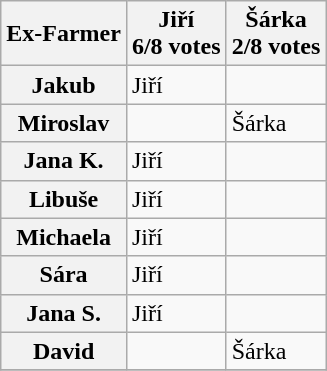<table class=wikitable>
<tr>
<th>Ex-Farmer</th>
<th>Jiří<br>6/8 votes</th>
<th>Šárka<br>2/8 votes</th>
</tr>
<tr>
<th>Jakub</th>
<td>Jiří</td>
<td></td>
</tr>
<tr>
<th>Miroslav</th>
<td></td>
<td>Šárka</td>
</tr>
<tr>
<th>Jana K.</th>
<td>Jiří</td>
<td></td>
</tr>
<tr>
<th>Libuše</th>
<td>Jiří</td>
<td></td>
</tr>
<tr>
<th>Michaela</th>
<td>Jiří</td>
<td></td>
</tr>
<tr>
<th>Sára</th>
<td>Jiří</td>
<td></td>
</tr>
<tr>
<th>Jana S.</th>
<td>Jiří</td>
<td></td>
</tr>
<tr>
<th>David</th>
<td></td>
<td>Šárka</td>
</tr>
<tr>
</tr>
</table>
